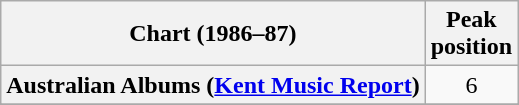<table class="wikitable sortable plainrowheaders" style="text-align:center">
<tr>
<th scope="col">Chart (1986–87)</th>
<th scope="col">Peak<br>position</th>
</tr>
<tr>
<th scope="row">Australian Albums (<a href='#'>Kent Music Report</a>)</th>
<td>6</td>
</tr>
<tr>
</tr>
<tr>
</tr>
</table>
